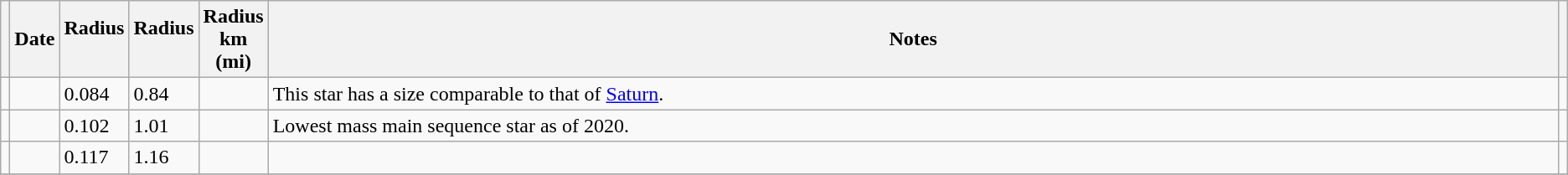<table class="wikitable sortable">
<tr>
<th></th>
<th>Date</th>
<th>Radius<br><br><small></small></th>
<th>Radius<br><br><small></small></th>
<th>Radius<br>km<br>(mi)</th>
<th width=100%>Notes</th>
<th></th>
</tr>
<tr>
<td></td>
<td></td>
<td>0.084</td>
<td>0.84</td>
<td></td>
<td>This star has a size comparable to that of <a href='#'>Saturn</a>.</td>
<td></td>
</tr>
<tr>
<td></td>
<td></td>
<td>0.102</td>
<td>1.01</td>
<td></td>
<td>Lowest mass main sequence star as of 2020.</td>
<td></td>
</tr>
<tr>
<td></td>
<td></td>
<td>0.117</td>
<td>1.16</td>
<td></td>
<td></td>
<td></td>
</tr>
<tr>
</tr>
</table>
